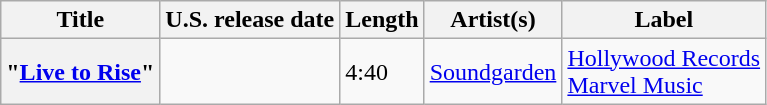<table class="wikitable plainrowheaders defaultcenter col2left col3left">
<tr>
<th scope="col">Title</th>
<th scope="col">U.S. release date</th>
<th scope="col">Length</th>
<th scope="col">Artist(s)</th>
<th scope="col">Label</th>
</tr>
<tr>
<th scope="row">"<a href='#'>Live to Rise</a>"</th>
<td></td>
<td>4:40</td>
<td><a href='#'>Soundgarden</a></td>
<td><a href='#'>Hollywood Records</a><br><a href='#'>Marvel Music</a></td>
</tr>
</table>
